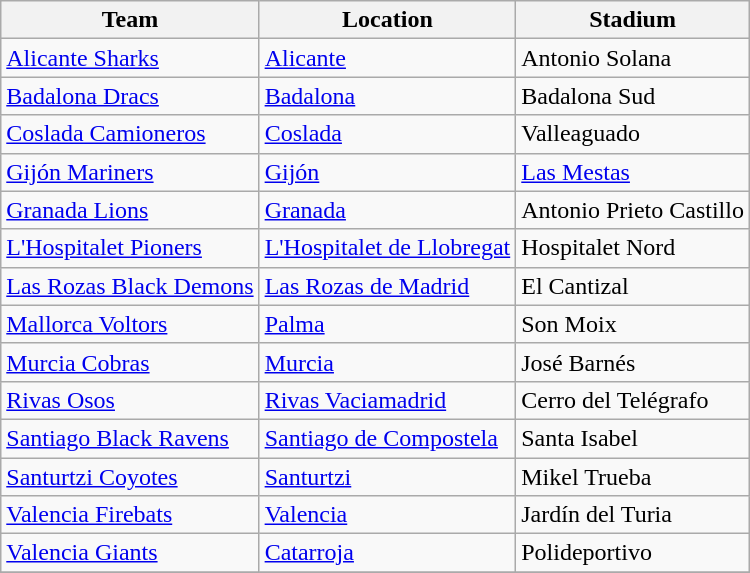<table class="wikitable sortable" style="text-align: left;">
<tr>
<th>Team</th>
<th>Location</th>
<th>Stadium</th>
</tr>
<tr>
<td><a href='#'>Alicante Sharks</a></td>
<td><a href='#'>Alicante</a></td>
<td>Antonio Solana</td>
</tr>
<tr>
<td><a href='#'>Badalona Dracs</a></td>
<td><a href='#'>Badalona</a></td>
<td>Badalona Sud</td>
</tr>
<tr>
<td><a href='#'>Coslada Camioneros</a></td>
<td><a href='#'>Coslada</a></td>
<td>Valleaguado</td>
</tr>
<tr>
<td><a href='#'>Gijón Mariners</a></td>
<td><a href='#'>Gijón</a></td>
<td><a href='#'>Las Mestas</a></td>
</tr>
<tr>
<td><a href='#'>Granada Lions</a></td>
<td><a href='#'>Granada</a></td>
<td>Antonio Prieto Castillo</td>
</tr>
<tr>
<td><a href='#'>L'Hospitalet Pioners</a></td>
<td><a href='#'>L'Hospitalet de Llobregat</a></td>
<td>Hospitalet Nord</td>
</tr>
<tr>
<td><a href='#'>Las Rozas Black Demons</a></td>
<td><a href='#'>Las Rozas de Madrid</a></td>
<td>El Cantizal</td>
</tr>
<tr>
<td><a href='#'>Mallorca Voltors</a></td>
<td><a href='#'>Palma</a></td>
<td>Son Moix</td>
</tr>
<tr>
<td><a href='#'>Murcia Cobras</a></td>
<td><a href='#'>Murcia</a></td>
<td>José Barnés</td>
</tr>
<tr>
<td><a href='#'>Rivas Osos</a></td>
<td><a href='#'>Rivas Vaciamadrid</a></td>
<td>Cerro del Telégrafo</td>
</tr>
<tr>
<td><a href='#'>Santiago Black Ravens</a></td>
<td><a href='#'>Santiago de Compostela</a></td>
<td>Santa Isabel</td>
</tr>
<tr>
<td><a href='#'>Santurtzi Coyotes</a></td>
<td><a href='#'>Santurtzi</a></td>
<td>Mikel Trueba</td>
</tr>
<tr>
<td><a href='#'>Valencia Firebats</a></td>
<td><a href='#'>Valencia</a></td>
<td>Jardín del Turia</td>
</tr>
<tr>
<td><a href='#'>Valencia Giants</a></td>
<td><a href='#'>Catarroja</a></td>
<td>Polideportivo</td>
</tr>
<tr>
</tr>
</table>
